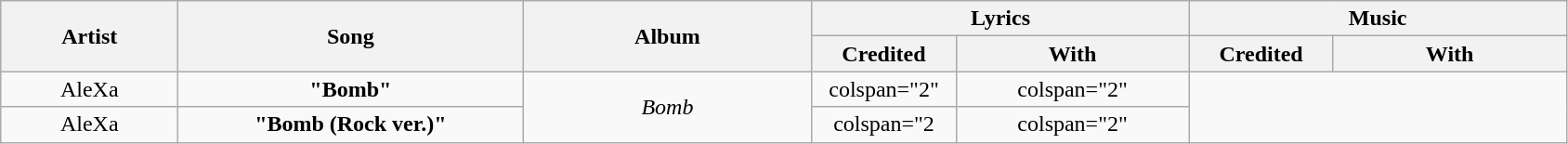<table class="wikitable" style="text-align:center;">
<tr>
<th rowspan="2" style="width:7.5em;">Artist</th>
<th rowspan="2" style="width:15em;">Song</th>
<th rowspan="2" style="width:12.5em;">Album</th>
<th colspan="2" style="width:16em;">Lyrics</th>
<th colspan="2" style="width:16em;">Music</th>
</tr>
<tr>
<th style="width:6em;">Credited</th>
<th style="width:10em;">With</th>
<th style="width:6em;">Credited</th>
<th style="width:10em;">With</th>
</tr>
<tr>
<td>AleXa</td>
<td><strong>"Bomb"</strong></td>
<td rowspan="2"><em>Bomb</em></td>
<td>colspan="2" </td>
<td>colspan="2" </td>
</tr>
<tr>
<td>AleXa</td>
<td><strong>"Bomb (Rock ver.)"</strong></td>
<td>colspan="2 </td>
<td>colspan="2" </td>
</tr>
</table>
